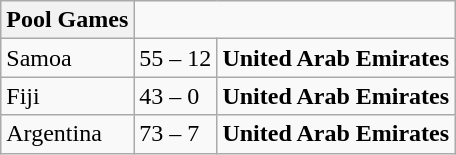<table class=wikitable>
<tr>
<th>Pool Games</th>
</tr>
<tr>
<td>Samoa</td>
<td>55 – 12</td>
<td><strong>United Arab Emirates</strong></td>
</tr>
<tr>
<td>Fiji</td>
<td>43 – 0</td>
<td><strong>United Arab Emirates</strong></td>
</tr>
<tr>
<td>Argentina</td>
<td>73 – 7</td>
<td><strong>United Arab Emirates</strong></td>
</tr>
</table>
